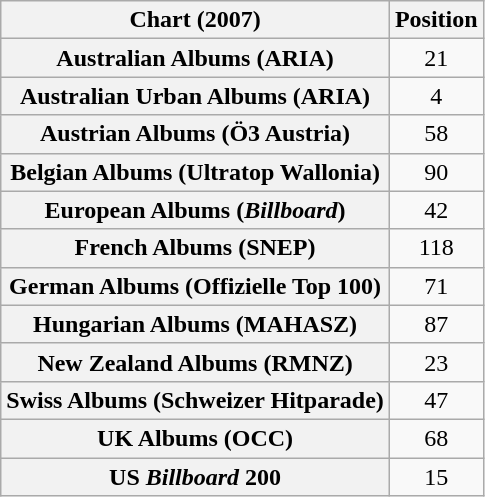<table class="wikitable sortable plainrowheaders" style="text-align:center">
<tr>
<th scope="col">Chart (2007)</th>
<th scope="col">Position</th>
</tr>
<tr>
<th scope="row">Australian Albums (ARIA)</th>
<td>21</td>
</tr>
<tr>
<th scope="row">Australian Urban Albums (ARIA)</th>
<td>4</td>
</tr>
<tr>
<th scope="row">Austrian Albums (Ö3 Austria)</th>
<td>58</td>
</tr>
<tr>
<th scope="row">Belgian Albums (Ultratop Wallonia)</th>
<td>90</td>
</tr>
<tr>
<th scope="row">European Albums (<em>Billboard</em>)</th>
<td>42</td>
</tr>
<tr>
<th scope="row">French Albums (SNEP)</th>
<td>118</td>
</tr>
<tr>
<th scope="row">German Albums (Offizielle Top 100)</th>
<td>71</td>
</tr>
<tr>
<th scope="row">Hungarian Albums (MAHASZ)</th>
<td>87</td>
</tr>
<tr>
<th scope="row">New Zealand Albums (RMNZ)</th>
<td>23</td>
</tr>
<tr>
<th scope="row">Swiss Albums (Schweizer Hitparade)</th>
<td>47</td>
</tr>
<tr>
<th scope="row">UK Albums (OCC)</th>
<td>68</td>
</tr>
<tr>
<th scope="row">US <em>Billboard</em> 200</th>
<td>15</td>
</tr>
</table>
